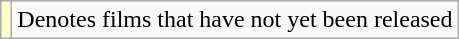<table class="wikitable">
<tr>
<td style="background:#ffc;"></td>
<td>Denotes films that have not yet been released</td>
</tr>
</table>
